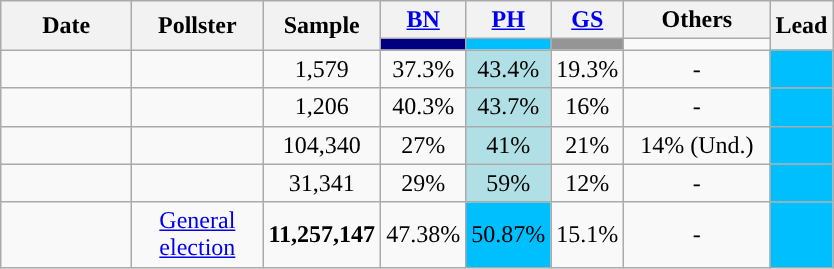<table class="wikitable sortable" style=text-align:center>
<tr>
<th rowspan="2" style="width:80px;">Date</th>
<th rowspan="2" style="width:80px;">Pollster</th>
<th rowspan="2" style="width:60px;">Sample</th>
<th width=20><a href='#'>BN</a></th>
<th width=20><a href='#'>PH</a></th>
<th width=20><a href='#'>GS</a></th>
<th width=90>Others</th>
<th style="width:20px;" rowspan="2">Lead</th>
</tr>
<tr>
<th style="background:navy;"></th>
<th style="background:#00BFFF;"></th>
<th style="background: #959595"></th>
</tr>
<tr>
<td></td>
<td> </td>
<td>1,579</td>
<td>37.3%</td>
<td style="background:#B0E0E6">43.4%</td>
<td>19.3%</td>
<td>-</td>
<td style="background:#00BFFF;"></td>
</tr>
<tr>
<td></td>
<td></td>
<td>1,206 </td>
<td>40.3%</td>
<td style="background:#B0E0E6">43.7%</td>
<td>16%</td>
<td>-</td>
<td style="background:#00BFFF;"></td>
</tr>
<tr>
<td></td>
<td></td>
<td>104,340</td>
<td>27%</td>
<td style="background:#B0E0E6">41%</td>
<td>21%</td>
<td>14% (Und.)</td>
<td style="background:#00BFFF;"></td>
</tr>
<tr>
<td></td>
<td> </td>
<td>31,341 </td>
<td>29%</td>
<td style="background:#B0E0E6">59%</td>
<td>12%</td>
<td>-</td>
<td style="background:#00BFFF;"></td>
</tr>
<tr>
<td></td>
<td><a href='#'>General election</a></td>
<td><strong>11,257,147</strong></td>
<td>47.38%</td>
<td style="background:#00BFFF;">50.87%</td>
<td>15.1%</td>
<td>-</td>
<td style="background:#00BFFF;"></td>
</tr>
</table>
